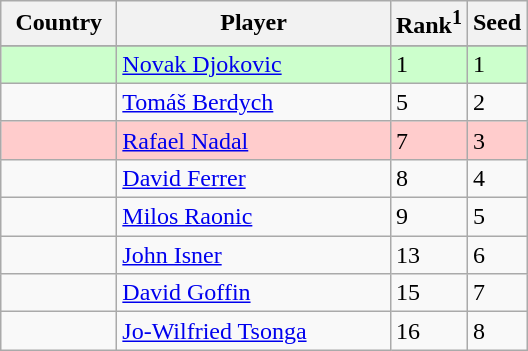<table class="sortable wikitable">
<tr>
<th width="70">Country</th>
<th width="175">Player</th>
<th>Rank<sup>1</sup></th>
<th>Seed</th>
</tr>
<tr style="background:#cfc;">
</tr>
<tr style="background:#cfc;">
<td></td>
<td><a href='#'>Novak Djokovic</a></td>
<td>1</td>
<td>1</td>
</tr>
<tr>
<td></td>
<td><a href='#'>Tomáš Berdych</a></td>
<td>5</td>
<td>2</td>
</tr>
<tr style="background:#fcc;">
<td></td>
<td><a href='#'>Rafael Nadal</a></td>
<td>7</td>
<td>3</td>
</tr>
<tr>
<td></td>
<td><a href='#'>David Ferrer</a></td>
<td>8</td>
<td>4</td>
</tr>
<tr>
<td></td>
<td><a href='#'>Milos Raonic</a></td>
<td>9</td>
<td>5</td>
</tr>
<tr>
<td></td>
<td><a href='#'>John Isner</a></td>
<td>13</td>
<td>6</td>
</tr>
<tr>
<td></td>
<td><a href='#'>David Goffin</a></td>
<td>15</td>
<td>7</td>
</tr>
<tr>
<td></td>
<td><a href='#'>Jo-Wilfried Tsonga</a></td>
<td>16</td>
<td>8</td>
</tr>
</table>
